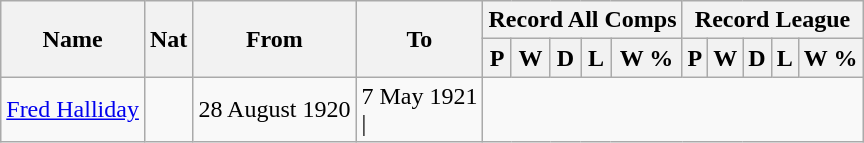<table class="wikitable" style="text-align: center">
<tr>
<th rowspan="2">Name</th>
<th rowspan="2">Nat</th>
<th rowspan="2">From</th>
<th rowspan="2">To</th>
<th colspan="5">Record All Comps</th>
<th colspan="5">Record League</th>
</tr>
<tr>
<th>P</th>
<th>W</th>
<th>D</th>
<th>L</th>
<th>W %</th>
<th>P</th>
<th>W</th>
<th>D</th>
<th>L</th>
<th>W %</th>
</tr>
<tr>
<td align=left><a href='#'>Fred Halliday</a></td>
<td></td>
<td align=left>28 August 1920</td>
<td align=left>7 May 1921<br>|</td>
</tr>
</table>
